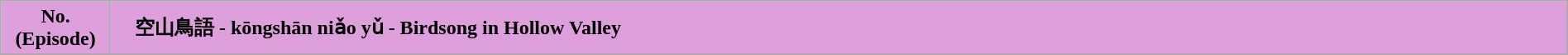<table class="wikitable plainrowheaders" style="background:#FFFFFF; width:100%">
<tr>
<th style="background-color:#DDA0DD; width:7%">No. (Episode)</th>
<th style="background-color:#DDA0DD;text-align:left;">    空山鳥語 - kōngshān niǎo yǔ - Birdsong in Hollow Valley</th>
</tr>
<tr>
</tr>
</table>
